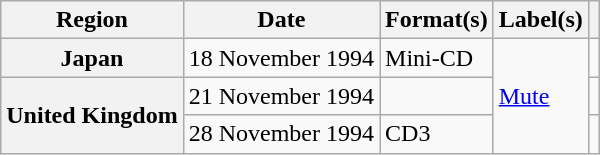<table class="wikitable plainrowheaders">
<tr>
<th scope="col">Region</th>
<th scope="col">Date</th>
<th scope="col">Format(s)</th>
<th scope="col">Label(s)</th>
<th scope="col"></th>
</tr>
<tr>
<th scope="row">Japan</th>
<td>18 November 1994</td>
<td>Mini-CD</td>
<td rowspan="3"><a href='#'>Mute</a></td>
<td></td>
</tr>
<tr>
<th scope="row" rowspan="2">United Kingdom</th>
<td>21 November 1994</td>
<td></td>
<td></td>
</tr>
<tr>
<td>28 November 1994</td>
<td>CD3</td>
<td></td>
</tr>
</table>
